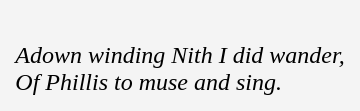<table cellpadding=10 border="0" align=center>
<tr>
<td bgcolor=#f4f4f4><br><em>Adown winding Nith I did wander,</em><br> 
<em>Of Phillis to muse and sing.</em><br></td>
</tr>
</table>
